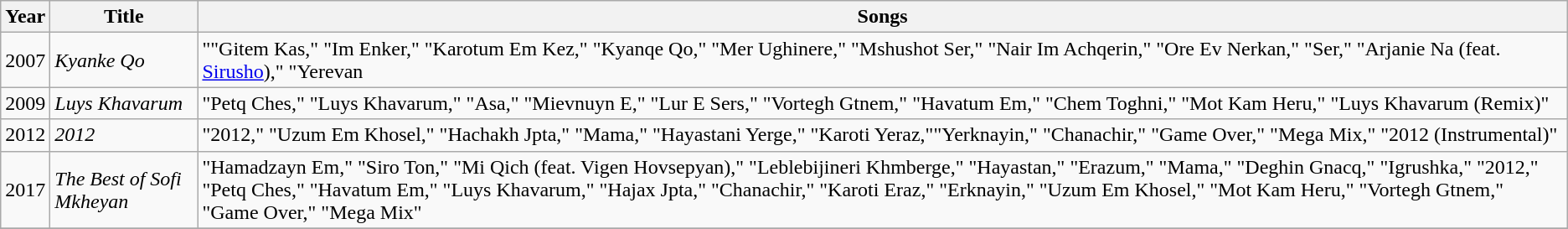<table class="wikitable sortable">
<tr>
<th>Year</th>
<th>Title</th>
<th>Songs</th>
</tr>
<tr>
<td>2007</td>
<td><em>Kyanke Qo</em></td>
<td>""Gitem Kas," "Im Enker," "Karotum Em Kez," "Kyanqe Qo," "Mer Ughinere," "Mshushot Ser," "Nair Im Achqerin," "Ore Ev Nerkan," "Ser," "Arjanie Na (feat. <a href='#'>Sirusho</a>)," "Yerevan</td>
</tr>
<tr>
<td>2009</td>
<td><em>Luys Khavarum</em></td>
<td>"Petq Ches," "Luys Khavarum," "Asa," "Mievnuyn E," "Lur E Sers," "Vortegh Gtnem," "Havatum Em," "Chem Toghni," "Mot Kam Heru," "Luys Khavarum (Remix)"</td>
</tr>
<tr>
<td>2012</td>
<td><em>2012</em></td>
<td>"2012," "Uzum Em Khosel," "Hachakh Jpta," "Mama," "Hayastani Yerge," "Karoti Yeraz,""Yerknayin," "Chanachir," "Game Over," "Mega Mix," "2012 (Instrumental)"</td>
</tr>
<tr>
<td>2017</td>
<td><em>The Best of Sofi Mkheyan</em></td>
<td>"Hamadzayn Em," "Siro Ton," "Mi Qich (feat. Vigen Hovsepyan)," "Leblebijineri Khmberge," "Hayastan," "Erazum," "Mama," "Deghin Gnacq," "Igrushka," "2012," "Petq Ches," "Havatum Em," "Luys Khavarum," "Hajax Jpta," "Chanachir," "Karoti Eraz," "Erknayin," "Uzum Em Khosel," "Mot Kam Heru," "Vortegh Gtnem," "Game Over," "Mega Mix"</td>
</tr>
<tr>
</tr>
</table>
